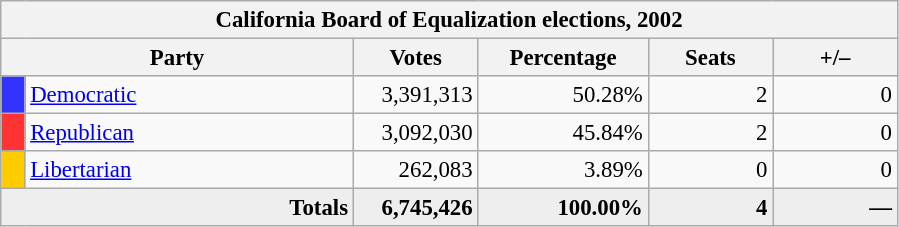<table class="wikitable" style="font-size:95%;">
<tr>
<th colspan="6">California Board of Equalization elections, 2002</th>
</tr>
<tr>
<th colspan=2 style="width: 15em">Party</th>
<th style="width: 5em">Votes</th>
<th style="width: 7em">Percentage</th>
<th style="width: 5em">Seats</th>
<th style="width: 5em">+/–</th>
</tr>
<tr>
<th style="background-color:#3333FF; width: 3px"></th>
<td style="width: 130px"><a href='#'>Democratic</a></td>
<td style="text-align:right;">3,391,313</td>
<td style="text-align:right;">50.28%</td>
<td style="text-align:right;">2</td>
<td style="text-align:right;">0</td>
</tr>
<tr>
<th style="background-color:#FF3333; width: 3px"></th>
<td style="width: 130px"><a href='#'>Republican</a></td>
<td style="text-align:right;">3,092,030</td>
<td style="text-align:right;">45.84%</td>
<td style="text-align:right;">2</td>
<td style="text-align:right;">0</td>
</tr>
<tr>
<th style="background-color:#FFCC00; width: 3px"></th>
<td style="width: 130px"><a href='#'>Libertarian</a></td>
<td style="text-align:right;">262,083</td>
<td style="text-align:right;">3.89%</td>
<td style="text-align:right;">0</td>
<td style="text-align:right;">0</td>
</tr>
<tr style="background-color:#EEEEEE;">
<td colspan="2" align="right"><strong>Totals</strong></td>
<td style="text-align:right;"><strong>6,745,426</strong></td>
<td style="text-align:right;"><strong>100.00%</strong></td>
<td style="text-align:right;"><strong>4</strong></td>
<td style="text-align:right;"><strong>—</strong></td>
</tr>
</table>
